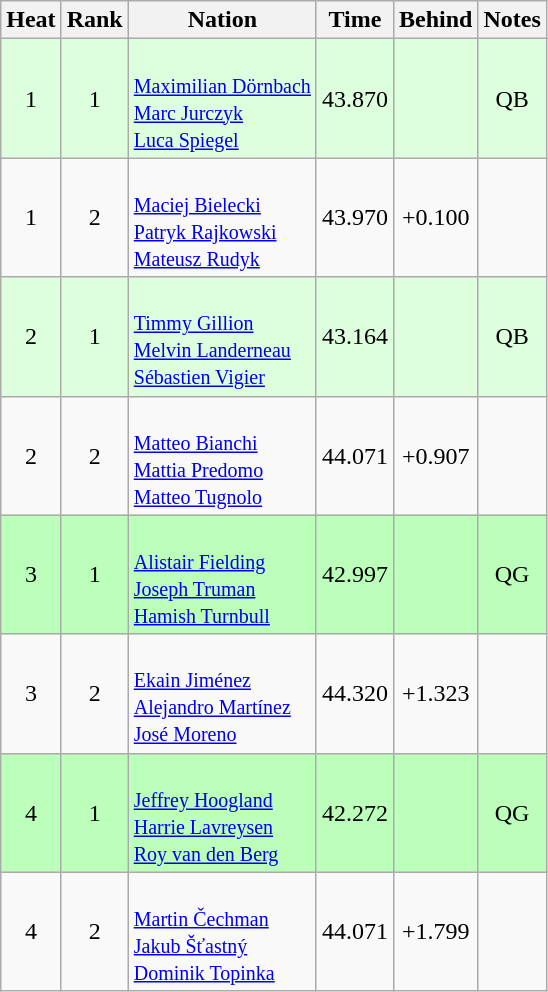<table class="wikitable sortable" style="text-align:center">
<tr>
<th>Heat</th>
<th>Rank</th>
<th>Nation</th>
<th>Time</th>
<th>Behind</th>
<th>Notes</th>
</tr>
<tr bgcolor=ddffdd>
<td>1</td>
<td>1</td>
<td align=left><br><small><a href='#'>Maximilian Dörnbach</a><br><a href='#'>Marc Jurczyk</a><br><a href='#'>Luca Spiegel</a></small></td>
<td>43.870</td>
<td></td>
<td>QB</td>
</tr>
<tr>
<td>1</td>
<td>2</td>
<td align=left><br><small><a href='#'>Maciej Bielecki</a><br><a href='#'>Patryk Rajkowski</a><br><a href='#'>Mateusz Rudyk</a></small></td>
<td>43.970</td>
<td>+0.100</td>
<td></td>
</tr>
<tr bgcolor=ddffdd>
<td>2</td>
<td>1</td>
<td align=left><br><small><a href='#'>Timmy Gillion</a><br><a href='#'>Melvin Landerneau</a><br><a href='#'>Sébastien Vigier</a></small></td>
<td>43.164</td>
<td></td>
<td>QB</td>
</tr>
<tr>
<td>2</td>
<td>2</td>
<td align=left><br><small><a href='#'>Matteo Bianchi</a><br><a href='#'>Mattia Predomo</a><br><a href='#'>Matteo Tugnolo</a></small></td>
<td>44.071</td>
<td>+0.907</td>
<td></td>
</tr>
<tr bgcolor=bbffbb>
<td>3</td>
<td>1</td>
<td align=left><br><small><a href='#'>Alistair Fielding</a><br><a href='#'>Joseph Truman</a><br><a href='#'>Hamish Turnbull</a></small></td>
<td>42.997</td>
<td></td>
<td>QG</td>
</tr>
<tr>
<td>3</td>
<td>2</td>
<td align=left><br><small><a href='#'>Ekain Jiménez</a><br><a href='#'>Alejandro Martínez</a><br><a href='#'>José Moreno</a></small></td>
<td>44.320</td>
<td>+1.323</td>
<td></td>
</tr>
<tr bgcolor=bbffbb>
<td>4</td>
<td>1</td>
<td align=left><br><small><a href='#'>Jeffrey Hoogland</a><br><a href='#'>Harrie Lavreysen</a><br><a href='#'>Roy van den Berg</a></small></td>
<td>42.272</td>
<td></td>
<td>QG</td>
</tr>
<tr>
<td>4</td>
<td>2</td>
<td align=left><br><small><a href='#'>Martin Čechman</a><br><a href='#'>Jakub Šťastný</a><br><a href='#'>Dominik Topinka</a></small></td>
<td>44.071</td>
<td>+1.799</td>
<td></td>
</tr>
</table>
